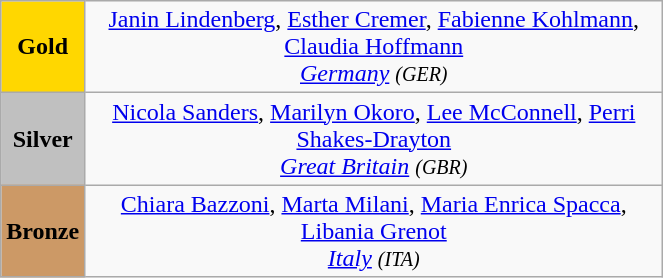<table class="wikitable" style=" text-align:center; " width="35%">
<tr>
<td bgcolor="gold"><strong>Gold</strong></td>
<td> <a href='#'>Janin Lindenberg</a>, <a href='#'>Esther Cremer</a>, <a href='#'>Fabienne Kohlmann</a>, <a href='#'>Claudia Hoffmann</a><br><em><a href='#'>Germany</a> <small>(GER)</small></em></td>
</tr>
<tr>
<td bgcolor="silver"><strong>Silver</strong></td>
<td> <a href='#'>Nicola Sanders</a>, <a href='#'>Marilyn Okoro</a>, <a href='#'>Lee McConnell</a>, <a href='#'>Perri Shakes-Drayton</a><br><em><a href='#'>Great Britain</a> <small>(GBR)</small></em></td>
</tr>
<tr>
<td bgcolor="CC9966"><strong>Bronze</strong></td>
<td> <a href='#'>Chiara Bazzoni</a>, <a href='#'>Marta Milani</a>, <a href='#'>Maria Enrica Spacca</a>, <a href='#'>Libania Grenot</a><br><em><a href='#'>Italy</a> <small>(ITA)</small></em></td>
</tr>
</table>
